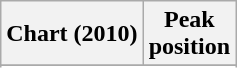<table class="wikitable sortable">
<tr>
<th>Chart (2010)</th>
<th>Peak<br>position</th>
</tr>
<tr>
</tr>
<tr>
</tr>
</table>
